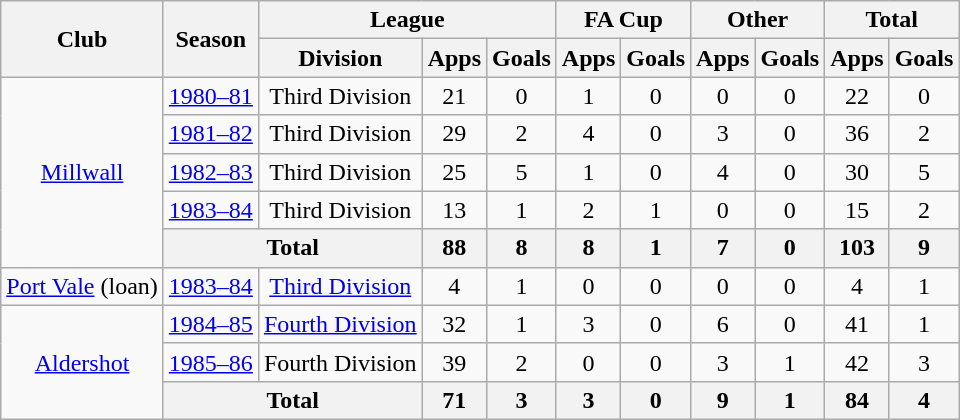<table class="wikitable" style="text-align: center;">
<tr>
<th rowspan="2">Club</th>
<th rowspan="2">Season</th>
<th colspan="3">League</th>
<th colspan="2">FA Cup</th>
<th colspan="2">Other</th>
<th colspan="2">Total</th>
</tr>
<tr>
<th>Division</th>
<th>Apps</th>
<th>Goals</th>
<th>Apps</th>
<th>Goals</th>
<th>Apps</th>
<th>Goals</th>
<th>Apps</th>
<th>Goals</th>
</tr>
<tr>
<td rowspan="5"><a href='#'>Millwall</a></td>
<td><a href='#'>1980–81</a></td>
<td>Third Division</td>
<td>21</td>
<td>0</td>
<td>1</td>
<td>0</td>
<td>0</td>
<td>0</td>
<td>22</td>
<td>0</td>
</tr>
<tr>
<td><a href='#'>1981–82</a></td>
<td>Third Division</td>
<td>29</td>
<td>2</td>
<td>4</td>
<td>0</td>
<td>3</td>
<td>0</td>
<td>36</td>
<td>2</td>
</tr>
<tr>
<td><a href='#'>1982–83</a></td>
<td>Third Division</td>
<td>25</td>
<td>5</td>
<td>1</td>
<td>0</td>
<td>4</td>
<td>0</td>
<td>30</td>
<td>5</td>
</tr>
<tr>
<td><a href='#'>1983–84</a></td>
<td>Third Division</td>
<td>13</td>
<td>1</td>
<td>2</td>
<td>1</td>
<td>0</td>
<td>0</td>
<td>15</td>
<td>2</td>
</tr>
<tr>
<th colspan="2">Total</th>
<th>88</th>
<th>8</th>
<th>8</th>
<th>1</th>
<th>7</th>
<th>0</th>
<th>103</th>
<th>9</th>
</tr>
<tr>
<td><a href='#'>Port Vale</a> (loan)</td>
<td><a href='#'>1983–84</a></td>
<td><a href='#'>Third Division</a></td>
<td>4</td>
<td>1</td>
<td>0</td>
<td>0</td>
<td>0</td>
<td>0</td>
<td>4</td>
<td>1</td>
</tr>
<tr>
<td rowspan="3"><a href='#'>Aldershot</a></td>
<td><a href='#'>1984–85</a></td>
<td><a href='#'>Fourth Division</a></td>
<td>32</td>
<td>1</td>
<td>3</td>
<td>0</td>
<td>6</td>
<td>0</td>
<td>41</td>
<td>1</td>
</tr>
<tr>
<td><a href='#'>1985–86</a></td>
<td>Fourth Division</td>
<td>39</td>
<td>2</td>
<td>0</td>
<td>0</td>
<td>3</td>
<td>1</td>
<td>42</td>
<td>3</td>
</tr>
<tr>
<th colspan="2">Total</th>
<th>71</th>
<th>3</th>
<th>3</th>
<th>0</th>
<th>9</th>
<th>1</th>
<th>84</th>
<th>4</th>
</tr>
</table>
